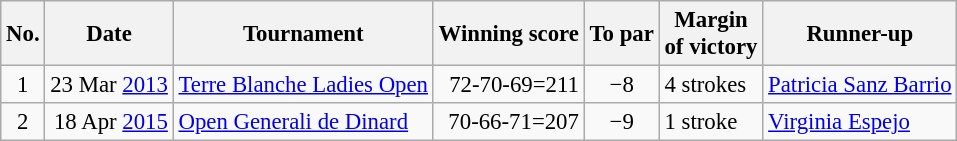<table class="wikitable" style="font-size:95%;">
<tr>
<th>No.</th>
<th>Date</th>
<th>Tournament</th>
<th>Winning score</th>
<th>To par</th>
<th>Margin<br>of victory</th>
<th>Runner-up</th>
</tr>
<tr>
<td align=center>1</td>
<td align=right>23 Mar <a href='#'>2013</a></td>
<td><a href='#'>Terre Blanche Ladies Open</a></td>
<td align=right>72-70-69=211</td>
<td align=center>−8</td>
<td>4 strokes</td>
<td> <a href='#'>Patricia Sanz Barrio</a></td>
</tr>
<tr>
<td align=center>2</td>
<td align=right>18 Apr <a href='#'>2015</a></td>
<td><a href='#'>Open Generali de Dinard</a></td>
<td align=right>70-66-71=207</td>
<td align=center>−9</td>
<td>1 stroke</td>
<td> <a href='#'>Virginia Espejo</a></td>
</tr>
</table>
